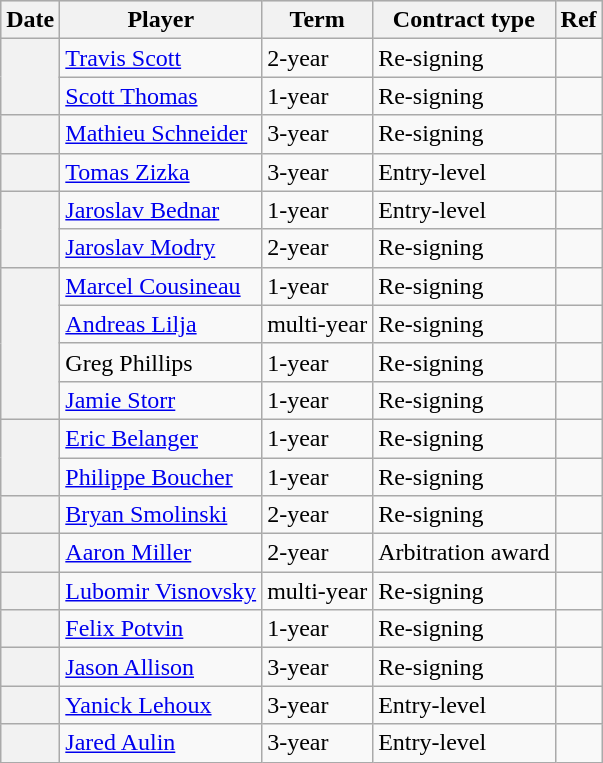<table class="wikitable plainrowheaders">
<tr style="background:#ddd; text-align:center;">
<th>Date</th>
<th>Player</th>
<th>Term</th>
<th>Contract type</th>
<th>Ref</th>
</tr>
<tr>
<th scope="row" rowspan=2></th>
<td><a href='#'>Travis Scott</a></td>
<td>2-year</td>
<td>Re-signing</td>
<td></td>
</tr>
<tr>
<td><a href='#'>Scott Thomas</a></td>
<td>1-year</td>
<td>Re-signing</td>
<td></td>
</tr>
<tr>
<th scope="row"></th>
<td><a href='#'>Mathieu Schneider</a></td>
<td>3-year</td>
<td>Re-signing</td>
<td></td>
</tr>
<tr>
<th scope="row"></th>
<td><a href='#'>Tomas Zizka</a></td>
<td>3-year</td>
<td>Entry-level</td>
<td></td>
</tr>
<tr>
<th scope="row" rowspan=2></th>
<td><a href='#'>Jaroslav Bednar</a></td>
<td>1-year</td>
<td>Entry-level</td>
<td></td>
</tr>
<tr>
<td><a href='#'>Jaroslav Modry</a></td>
<td>2-year</td>
<td>Re-signing</td>
<td></td>
</tr>
<tr>
<th scope="row" rowspan=4></th>
<td><a href='#'>Marcel Cousineau</a></td>
<td>1-year</td>
<td>Re-signing</td>
<td></td>
</tr>
<tr>
<td><a href='#'>Andreas Lilja</a></td>
<td>multi-year</td>
<td>Re-signing</td>
<td></td>
</tr>
<tr>
<td>Greg Phillips</td>
<td>1-year</td>
<td>Re-signing</td>
<td></td>
</tr>
<tr>
<td><a href='#'>Jamie Storr</a></td>
<td>1-year</td>
<td>Re-signing</td>
<td></td>
</tr>
<tr>
<th scope="row" rowspan=2></th>
<td><a href='#'>Eric Belanger</a></td>
<td>1-year</td>
<td>Re-signing</td>
<td></td>
</tr>
<tr>
<td><a href='#'>Philippe Boucher</a></td>
<td>1-year</td>
<td>Re-signing</td>
<td></td>
</tr>
<tr>
<th scope="row"></th>
<td><a href='#'>Bryan Smolinski</a></td>
<td>2-year</td>
<td>Re-signing</td>
<td></td>
</tr>
<tr>
<th scope="row"></th>
<td><a href='#'>Aaron Miller</a></td>
<td>2-year</td>
<td>Arbitration award</td>
<td></td>
</tr>
<tr>
<th scope="row"></th>
<td><a href='#'>Lubomir Visnovsky</a></td>
<td>multi-year</td>
<td>Re-signing</td>
<td></td>
</tr>
<tr>
<th scope="row"></th>
<td><a href='#'>Felix Potvin</a></td>
<td>1-year</td>
<td>Re-signing</td>
<td></td>
</tr>
<tr>
<th scope="row"></th>
<td><a href='#'>Jason Allison</a></td>
<td>3-year</td>
<td>Re-signing</td>
<td></td>
</tr>
<tr>
<th scope="row"></th>
<td><a href='#'>Yanick Lehoux</a></td>
<td>3-year</td>
<td>Entry-level</td>
<td></td>
</tr>
<tr>
<th scope="row"></th>
<td><a href='#'>Jared Aulin</a></td>
<td>3-year</td>
<td>Entry-level</td>
<td></td>
</tr>
</table>
